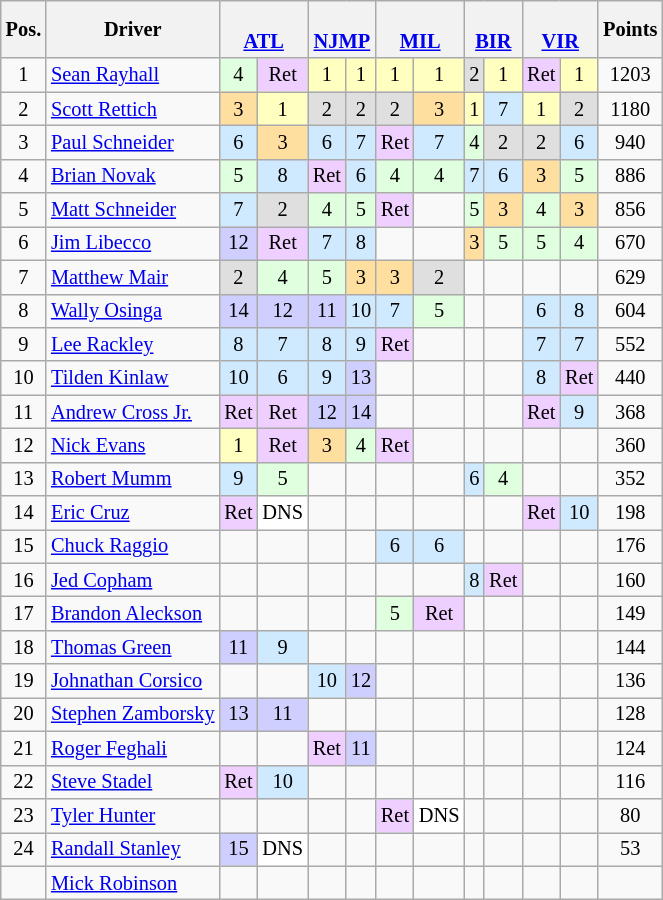<table class="wikitable" style="font-size:85%; text-align: center;">
<tr>
<th>Pos.</th>
<th>Driver</th>
<th colspan=2> <br> <a href='#'>ATL</a></th>
<th colspan=2> <br> <a href='#'>NJMP</a></th>
<th colspan=2> <br> <a href='#'>MIL</a></th>
<th colspan=2> <br> <a href='#'>BIR</a></th>
<th colspan=2> <br> <a href='#'>VIR</a></th>
<th>Points</th>
</tr>
<tr>
<td>1</td>
<td align="left"> <a href='#'>Sean Rayhall</a></td>
<td style="background:#DFFFDF;">4</td>
<td style="background:#EFCFFF;">Ret</td>
<td style="background:#FFFFBF;">1</td>
<td style="background:#FFFFBF;">1</td>
<td style="background:#FFFFBF;">1</td>
<td style="background:#FFFFBF;">1</td>
<td style="background:#DFDFDF;">2</td>
<td style="background:#FFFFBF;">1</td>
<td style="background:#EFCFFF;">Ret</td>
<td style="background:#FFFFBF;">1</td>
<td>1203</td>
</tr>
<tr>
<td>2</td>
<td align="left"> <a href='#'>Scott Rettich</a></td>
<td style="background:#FFDF9F;">3</td>
<td style="background:#FFFFBF;">1</td>
<td style="background:#DFDFDF;">2</td>
<td style="background:#DFDFDF;">2</td>
<td style="background:#DFDFDF;">2</td>
<td style="background:#FFDF9F;">3</td>
<td style="background:#FFFFBF;">1</td>
<td style="background:#CFEAFF;">7</td>
<td style="background:#FFFFBF;">1</td>
<td style="background:#DFDFDF;">2</td>
<td>1180</td>
</tr>
<tr>
<td>3</td>
<td align="left"> <a href='#'>Paul Schneider</a></td>
<td style="background:#CFEAFF;">6</td>
<td style="background:#FFDF9F;">3</td>
<td style="background:#CFEAFF;">6</td>
<td style="background:#CFEAFF;">7</td>
<td style="background:#EFCFFF;">Ret</td>
<td style="background:#CFEAFF;">7</td>
<td style="background:#DFFFDF;">4</td>
<td style="background:#DFDFDF;">2</td>
<td style="background:#DFDFDF;">2</td>
<td style="background:#CFEAFF;">6</td>
<td>940</td>
</tr>
<tr>
<td>4</td>
<td align="left"> <a href='#'>Brian Novak</a></td>
<td style="background:#DFFFDF;">5</td>
<td style="background:#CFEAFF;">8</td>
<td style="background:#EFCFFF;">Ret</td>
<td style="background:#CFEAFF;">6</td>
<td style="background:#DFFFDF;">4</td>
<td style="background:#DFFFDF;">4</td>
<td style="background:#CFEAFF;">7</td>
<td style="background:#CFEAFF;">6</td>
<td style="background:#FFDF9F;">3</td>
<td style="background:#DFFFDF;">5</td>
<td>886</td>
</tr>
<tr>
<td>5</td>
<td align="left"> <a href='#'>Matt Schneider</a></td>
<td style="background:#CFEAFF;">7</td>
<td style="background:#DFDFDF;">2</td>
<td style="background:#DFFFDF;">4</td>
<td style="background:#DFFFDF;">5</td>
<td style="background:#EFCFFF;">Ret</td>
<td></td>
<td style="background:#DFFFDF;">5</td>
<td style="background:#FFDF9F;">3</td>
<td style="background:#DFFFDF;">4</td>
<td style="background:#FFDF9F;">3</td>
<td>856</td>
</tr>
<tr>
<td>6</td>
<td align="left"> <a href='#'>Jim Libecco</a></td>
<td style="background:#CFCFFF;">12</td>
<td style="background:#EFCFFF;">Ret</td>
<td style="background:#CFEAFF;">7</td>
<td style="background:#CFEAFF;">8</td>
<td></td>
<td></td>
<td style="background:#FFDF9F;">3</td>
<td style="background:#DFFFDF;">5</td>
<td style="background:#DFFFDF;">5</td>
<td style="background:#DFFFDF;">4</td>
<td>670</td>
</tr>
<tr>
<td>7</td>
<td align="left"> <a href='#'>Matthew Mair</a></td>
<td style="background:#DFDFDF;">2</td>
<td style="background:#DFFFDF;">4</td>
<td style="background:#DFFFDF;">5</td>
<td style="background:#FFDF9F;">3</td>
<td style="background:#FFDF9F;">3</td>
<td style="background:#DFDFDF;">2</td>
<td></td>
<td></td>
<td></td>
<td></td>
<td>629</td>
</tr>
<tr>
<td>8</td>
<td align="left"> <a href='#'>Wally Osinga</a></td>
<td style="background:#CFCFFF;">14</td>
<td style="background:#CFCFFF;">12</td>
<td style="background:#CFCFFF;">11</td>
<td style="background:#CFEAFF;">10</td>
<td style="background:#CFEAFF;">7</td>
<td style="background:#DFFFDF;">5</td>
<td></td>
<td></td>
<td style="background:#CFEAFF;">6</td>
<td style="background:#CFEAFF;">8</td>
<td>604</td>
</tr>
<tr>
<td>9</td>
<td align="left"> <a href='#'>Lee Rackley</a></td>
<td style="background:#CFEAFF;">8</td>
<td style="background:#CFEAFF;">7</td>
<td style="background:#CFEAFF;">8</td>
<td style="background:#CFEAFF;">9</td>
<td style="background:#EFCFFF;">Ret</td>
<td></td>
<td></td>
<td></td>
<td style="background:#CFEAFF;">7</td>
<td style="background:#CFEAFF;">7</td>
<td>552</td>
</tr>
<tr>
<td>10</td>
<td align="left"> <a href='#'>Tilden Kinlaw</a></td>
<td style="background:#CFEAFF;">10</td>
<td style="background:#CFEAFF;">6</td>
<td style="background:#CFEAFF;">9</td>
<td style="background:#CFCFFF;">13</td>
<td></td>
<td></td>
<td></td>
<td></td>
<td style="background:#CFEAFF;">8</td>
<td style="background:#EFCFFF;">Ret</td>
<td>440</td>
</tr>
<tr>
<td>11</td>
<td align="left"> <a href='#'>Andrew Cross Jr.</a></td>
<td style="background:#EFCFFF;">Ret</td>
<td style="background:#EFCFFF;">Ret</td>
<td style="background:#CFCFFF;">12</td>
<td style="background:#CFCFFF;">14</td>
<td></td>
<td></td>
<td></td>
<td></td>
<td style="background:#EFCFFF;">Ret</td>
<td style="background:#CFEAFF;">9</td>
<td>368</td>
</tr>
<tr>
<td>12</td>
<td align="left"> <a href='#'>Nick Evans</a></td>
<td style="background:#FFFFBF;">1</td>
<td style="background:#EFCFFF;">Ret</td>
<td style="background:#FFDF9F;">3</td>
<td style="background:#DFFFDF;">4</td>
<td style="background:#EFCFFF;">Ret</td>
<td></td>
<td></td>
<td></td>
<td></td>
<td></td>
<td>360</td>
</tr>
<tr>
<td>13</td>
<td align="left"> <a href='#'>Robert Mumm</a></td>
<td style="background:#CFEAFF;">9</td>
<td style="background:#DFFFDF;">5</td>
<td></td>
<td></td>
<td></td>
<td></td>
<td style="background:#CFEAFF;">6</td>
<td style="background:#DFFFDF;">4</td>
<td></td>
<td></td>
<td>352</td>
</tr>
<tr>
<td>14</td>
<td align="left"> <a href='#'>Eric Cruz</a></td>
<td style="background:#EFCFFF;">Ret</td>
<td style="background:#FFFFFF;">DNS</td>
<td></td>
<td></td>
<td></td>
<td></td>
<td></td>
<td></td>
<td style="background:#EFCFFF;">Ret</td>
<td style="background:#CFEAFF;">10</td>
<td>198</td>
</tr>
<tr>
<td>15</td>
<td align="left"> <a href='#'>Chuck Raggio</a></td>
<td></td>
<td></td>
<td></td>
<td></td>
<td style="background:#CFEAFF;">6</td>
<td style="background:#CFEAFF;">6</td>
<td></td>
<td></td>
<td></td>
<td></td>
<td>176</td>
</tr>
<tr>
<td>16</td>
<td align="left"> <a href='#'>Jed Copham</a></td>
<td></td>
<td></td>
<td></td>
<td></td>
<td></td>
<td></td>
<td style="background:#CFEAFF;">8</td>
<td style="background:#EFCFFF;">Ret</td>
<td></td>
<td></td>
<td>160</td>
</tr>
<tr>
<td>17</td>
<td align="left"> <a href='#'>Brandon Aleckson</a></td>
<td></td>
<td></td>
<td></td>
<td></td>
<td style="background:#DFFFDF;">5</td>
<td style="background:#EFCFFF;">Ret</td>
<td></td>
<td></td>
<td></td>
<td></td>
<td>149</td>
</tr>
<tr>
<td>18</td>
<td align="left"> <a href='#'>Thomas Green</a></td>
<td style="background:#CFCFFF;">11</td>
<td style="background:#CFEAFF;">9</td>
<td></td>
<td></td>
<td></td>
<td></td>
<td></td>
<td></td>
<td></td>
<td></td>
<td>144</td>
</tr>
<tr>
<td>19</td>
<td align="left"> <a href='#'>Johnathan Corsico</a></td>
<td></td>
<td></td>
<td style="background:#CFEAFF;">10</td>
<td style="background:#CFCFFF;">12</td>
<td></td>
<td></td>
<td></td>
<td></td>
<td></td>
<td></td>
<td>136</td>
</tr>
<tr>
<td>20</td>
<td align="left"> <a href='#'>Stephen Zamborsky</a></td>
<td style="background:#CFCFFF;">13</td>
<td style="background:#CFCFFF;">11</td>
<td></td>
<td></td>
<td></td>
<td></td>
<td></td>
<td></td>
<td></td>
<td></td>
<td>128</td>
</tr>
<tr>
<td>21</td>
<td align="left"> <a href='#'>Roger Feghali</a></td>
<td></td>
<td></td>
<td style="background:#EFCFFF;">Ret</td>
<td style="background:#CFCFFF;">11</td>
<td></td>
<td></td>
<td></td>
<td></td>
<td></td>
<td></td>
<td>124</td>
</tr>
<tr>
<td>22</td>
<td align="left"> <a href='#'>Steve Stadel</a></td>
<td style="background:#EFCFFF;">Ret</td>
<td style="background:#CFEAFF;">10</td>
<td></td>
<td></td>
<td></td>
<td></td>
<td></td>
<td></td>
<td></td>
<td></td>
<td>116</td>
</tr>
<tr>
<td>23</td>
<td align="left"> <a href='#'>Tyler Hunter</a></td>
<td></td>
<td></td>
<td></td>
<td></td>
<td style="background:#EFCFFF;">Ret</td>
<td style="background:#FFFFFF;">DNS</td>
<td></td>
<td></td>
<td></td>
<td></td>
<td>80</td>
</tr>
<tr>
<td>24</td>
<td align="left"> <a href='#'>Randall Stanley</a></td>
<td style="background:#CFCFFF;">15</td>
<td style="background:#FFFFFF;">DNS</td>
<td></td>
<td></td>
<td></td>
<td></td>
<td></td>
<td></td>
<td></td>
<td></td>
<td>53</td>
</tr>
<tr>
<td></td>
<td align="left"> <a href='#'>Mick Robinson</a></td>
<td></td>
<td></td>
<td></td>
<td></td>
<td></td>
<td></td>
<td></td>
<td></td>
<td></td>
<td></td>
<td></td>
</tr>
</table>
